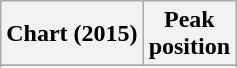<table class="wikitable sortable plainrowheaders">
<tr>
<th>Chart (2015)</th>
<th>Peak<br>position</th>
</tr>
<tr>
</tr>
<tr>
</tr>
</table>
